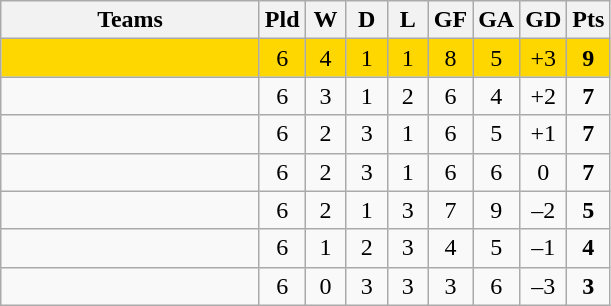<table class="wikitable" style="text-align: center;">
<tr>
<th width=165>Teams</th>
<th width=20>Pld</th>
<th width=20>W</th>
<th width=20>D</th>
<th width=20>L</th>
<th width=20>GF</th>
<th width=20>GA</th>
<th width=20>GD</th>
<th width=20>Pts</th>
</tr>
<tr align=center style="background:gold">
<td style="text-align:left;"></td>
<td>6</td>
<td>4</td>
<td>1</td>
<td>1</td>
<td>8</td>
<td>5</td>
<td>+3</td>
<td><strong>9</strong></td>
</tr>
<tr align=center>
<td style="text-align:left;"></td>
<td>6</td>
<td>3</td>
<td>1</td>
<td>2</td>
<td>6</td>
<td>4</td>
<td>+2</td>
<td><strong>7</strong></td>
</tr>
<tr align=center>
<td style="text-align:left;"></td>
<td>6</td>
<td>2</td>
<td>3</td>
<td>1</td>
<td>6</td>
<td>5</td>
<td>+1</td>
<td><strong>7</strong></td>
</tr>
<tr align=center>
<td style="text-align:left;"></td>
<td>6</td>
<td>2</td>
<td>3</td>
<td>1</td>
<td>6</td>
<td>6</td>
<td>0</td>
<td><strong>7</strong></td>
</tr>
<tr align=center>
<td style="text-align:left;"></td>
<td>6</td>
<td>2</td>
<td>1</td>
<td>3</td>
<td>7</td>
<td>9</td>
<td>–2</td>
<td><strong>5</strong></td>
</tr>
<tr align=center>
<td style="text-align:left;"></td>
<td>6</td>
<td>1</td>
<td>2</td>
<td>3</td>
<td>4</td>
<td>5</td>
<td>–1</td>
<td><strong>4</strong></td>
</tr>
<tr align=center>
<td style="text-align:left;"></td>
<td>6</td>
<td>0</td>
<td>3</td>
<td>3</td>
<td>3</td>
<td>6</td>
<td>–3</td>
<td><strong>3</strong></td>
</tr>
</table>
